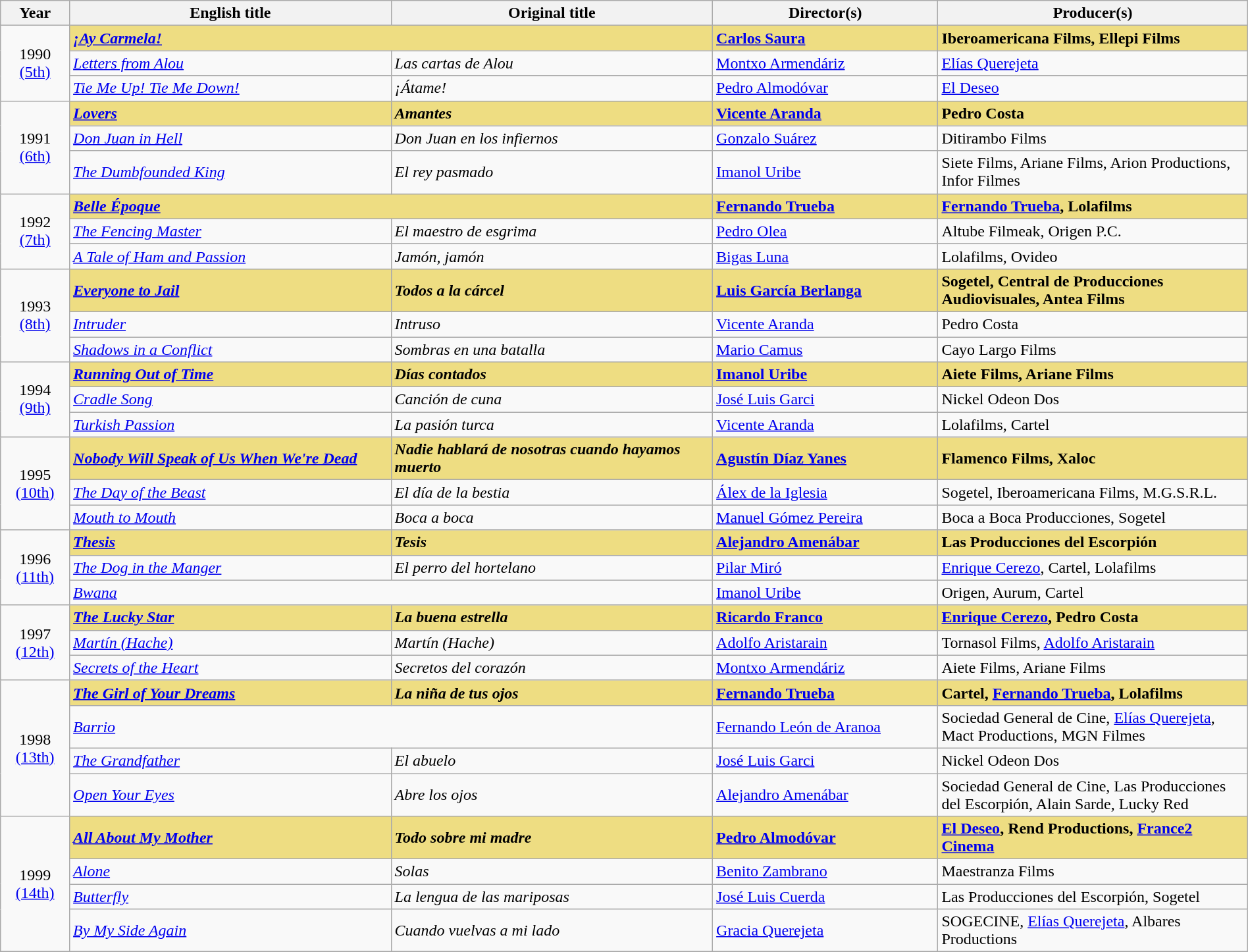<table class="wikitable sortable" width="100%" cellpadding="5">
<tr>
<th width="50">Year</th>
<th width="260">English title</th>
<th width="260">Original title</th>
<th width="180">Director(s)</th>
<th width="250">Producer(s)</th>
</tr>
<tr>
<td rowspan="3" style="text-align:center;">1990<br><a href='#'>(5th)</a></td>
<td colspan="2" style="background:#eedd82;"><strong><em><a href='#'>¡Ay Carmela!</a></em></strong></td>
<td style="background:#eedd82;"><strong><a href='#'>Carlos Saura</a></strong></td>
<td style="background:#eedd82;"><strong>Iberoamericana Films, Ellepi Films</strong></td>
</tr>
<tr>
<td><em><a href='#'>Letters from Alou</a></em></td>
<td><em>Las cartas de Alou</em></td>
<td><a href='#'>Montxo Armendáriz</a></td>
<td><a href='#'>Elías Querejeta</a></td>
</tr>
<tr>
<td><em><a href='#'>Tie Me Up! Tie Me Down!</a></em></td>
<td><em>¡Átame!</em></td>
<td><a href='#'>Pedro Almodóvar</a></td>
<td><a href='#'>El Deseo</a></td>
</tr>
<tr>
<td rowspan="3" style="text-align:center;">1991<br><a href='#'>(6th)</a></td>
<td style="background:#eedd82;"><strong><em><a href='#'>Lovers</a></em></strong></td>
<td style="background:#eedd82;"><strong><em>Amantes</em></strong></td>
<td style="background:#eedd82;"><strong><a href='#'>Vicente Aranda</a></strong></td>
<td style="background:#eedd82;"><strong>Pedro Costa</strong></td>
</tr>
<tr>
<td><em><a href='#'>Don Juan in Hell</a></em></td>
<td><em>Don Juan en los infiernos</em></td>
<td><a href='#'>Gonzalo Suárez</a></td>
<td>Ditirambo Films</td>
</tr>
<tr>
<td><em><a href='#'>The Dumbfounded King</a></em></td>
<td><em>El rey pasmado</em></td>
<td><a href='#'>Imanol Uribe</a></td>
<td>Siete Films, Ariane Films, Arion Productions, Infor Filmes</td>
</tr>
<tr>
<td rowspan="3" style="text-align:center;">1992<br><a href='#'>(7th)</a></td>
<td colspan="2" style="background:#eedd82;"><strong><em><a href='#'>Belle Époque</a></em></strong></td>
<td style="background:#eedd82;"><strong><a href='#'>Fernando Trueba</a></strong></td>
<td style="background:#eedd82;"><strong><a href='#'>Fernando Trueba</a>, Lolafilms</strong></td>
</tr>
<tr>
<td><em><a href='#'>The Fencing Master</a></em></td>
<td><em>El maestro de esgrima</em></td>
<td><a href='#'>Pedro Olea</a></td>
<td>Altube Filmeak, Origen P.C.</td>
</tr>
<tr>
<td><em><a href='#'>A Tale of Ham and Passion</a></em></td>
<td><em>Jamón, jamón</em></td>
<td><a href='#'>Bigas Luna</a></td>
<td>Lolafilms, Ovideo</td>
</tr>
<tr>
<td rowspan="3" style="text-align:center;">1993<br><a href='#'>(8th)</a></td>
<td style="background:#eedd82;"><strong><em><a href='#'>Everyone to Jail</a></em></strong></td>
<td style="background:#eedd82;"><strong><em>Todos a la cárcel</em></strong></td>
<td style="background:#eedd82;"><strong><a href='#'>Luis García Berlanga</a></strong></td>
<td style="background:#eedd82;"><strong>Sogetel, Central de Producciones Audiovisuales, Antea Films</strong></td>
</tr>
<tr>
<td><em><a href='#'>Intruder</a></em></td>
<td><em>Intruso</em></td>
<td><a href='#'>Vicente Aranda</a></td>
<td>Pedro Costa</td>
</tr>
<tr>
<td><em><a href='#'>Shadows in a Conflict</a></em></td>
<td><em>Sombras en una batalla</em></td>
<td><a href='#'>Mario Camus</a></td>
<td>Cayo Largo Films</td>
</tr>
<tr>
<td rowspan="3" style="text-align:center;">1994<br><a href='#'>(9th)</a></td>
<td style="background:#eedd82;"><strong><em><a href='#'>Running Out of Time</a></em></strong></td>
<td style="background:#eedd82;"><strong><em>Días contados</em></strong></td>
<td style="background:#eedd82;"><strong><a href='#'>Imanol Uribe</a></strong></td>
<td style="background:#eedd82;"><strong>Aiete Films, Ariane Films</strong></td>
</tr>
<tr>
<td><em><a href='#'>Cradle Song</a></em></td>
<td><em>Canción de cuna</em></td>
<td><a href='#'>José Luis Garci</a></td>
<td>Nickel Odeon Dos</td>
</tr>
<tr>
<td><em><a href='#'>Turkish Passion</a></em></td>
<td><em>La pasión turca</em></td>
<td><a href='#'>Vicente Aranda</a></td>
<td>Lolafilms, Cartel</td>
</tr>
<tr>
<td rowspan="3" style="text-align:center;">1995<br><a href='#'>(10th)</a></td>
<td style="background:#eedd82;"><strong><em><a href='#'>Nobody Will Speak of Us When We're Dead</a></em></strong></td>
<td style="background:#eedd82;"><strong><em>Nadie hablará de nosotras cuando hayamos muerto</em></strong></td>
<td style="background:#eedd82;"><strong><a href='#'>Agustín Díaz Yanes</a></strong></td>
<td style="background:#eedd82;"><strong>Flamenco Films, Xaloc</strong></td>
</tr>
<tr>
<td><em><a href='#'>The Day of the Beast</a></em></td>
<td><em>El día de la bestia</em></td>
<td><a href='#'>Álex de la Iglesia</a></td>
<td>Sogetel, Iberoamericana Films, M.G.S.R.L.</td>
</tr>
<tr>
<td><em><a href='#'>Mouth to Mouth</a></em></td>
<td><em>Boca a boca</em></td>
<td><a href='#'>Manuel Gómez Pereira</a></td>
<td>Boca a Boca Producciones, Sogetel</td>
</tr>
<tr>
<td rowspan="3" style="text-align:center;">1996<br><a href='#'>(11th)</a></td>
<td style="background:#eedd82;"><strong><em><a href='#'>Thesis</a></em></strong></td>
<td style="background:#eedd82;"><strong><em>Tesis</em></strong></td>
<td style="background:#eedd82;"><strong><a href='#'>Alejandro Amenábar</a></strong></td>
<td style="background:#eedd82;"><strong>Las Producciones del Escorpión</strong></td>
</tr>
<tr>
<td><em><a href='#'>The Dog in the Manger</a></em></td>
<td><em>El perro del hortelano</em></td>
<td><a href='#'>Pilar Miró</a></td>
<td><a href='#'>Enrique Cerezo</a>, Cartel, Lolafilms</td>
</tr>
<tr>
<td colspan="2"><em><a href='#'>Bwana</a></em></td>
<td><a href='#'>Imanol Uribe</a></td>
<td>Origen, Aurum, Cartel</td>
</tr>
<tr>
<td rowspan="3" style="text-align:center;">1997<br><a href='#'>(12th)</a></td>
<td style="background:#eedd82;"><strong><em><a href='#'>The Lucky Star</a></em></strong></td>
<td style="background:#eedd82;"><strong><em>La buena estrella</em></strong></td>
<td style="background:#eedd82;"><strong><a href='#'>Ricardo Franco</a></strong></td>
<td style="background:#eedd82;"><strong><a href='#'>Enrique Cerezo</a>, Pedro Costa</strong></td>
</tr>
<tr>
<td><em><a href='#'>Martín (Hache)</a></em></td>
<td><em>Martín (Hache)</em></td>
<td><a href='#'>Adolfo Aristarain</a></td>
<td>Tornasol Films, <a href='#'>Adolfo Aristarain</a></td>
</tr>
<tr>
<td><em><a href='#'>Secrets of the Heart</a></em></td>
<td><em>Secretos del corazón</em></td>
<td><a href='#'>Montxo Armendáriz</a></td>
<td>Aiete Films, Ariane Films</td>
</tr>
<tr>
<td rowspan="4" style="text-align:center;">1998<br><a href='#'>(13th)</a></td>
<td style="background:#eedd82;"><strong><em><a href='#'>The Girl of Your Dreams</a></em></strong></td>
<td style="background:#eedd82;"><strong><em>La niña de tus ojos</em></strong></td>
<td style="background:#eedd82;"><strong><a href='#'>Fernando Trueba</a></strong></td>
<td style="background:#eedd82;"><strong>Cartel, <a href='#'>Fernando Trueba</a>, Lolafilms</strong></td>
</tr>
<tr>
<td colspan="2"><em><a href='#'>Barrio</a></em></td>
<td><a href='#'>Fernando León de Aranoa</a></td>
<td>Sociedad General de Cine, <a href='#'>Elías Querejeta</a>, Mact Productions, MGN Filmes</td>
</tr>
<tr>
<td><em><a href='#'>The Grandfather</a></em></td>
<td><em>El abuelo</em></td>
<td><a href='#'>José Luis Garci</a></td>
<td>Nickel Odeon Dos</td>
</tr>
<tr>
<td><em><a href='#'>Open Your Eyes</a></em></td>
<td><em>Abre los ojos</em></td>
<td><a href='#'>Alejandro Amenábar</a></td>
<td>Sociedad General de Cine, Las Producciones del Escorpión, Alain Sarde, Lucky Red</td>
</tr>
<tr>
<td rowspan="4" style="text-align:center;">1999<br><a href='#'>(14th)</a></td>
<td style="background:#eedd82;"><strong><em><a href='#'>All About My Mother</a></em></strong></td>
<td style="background:#eedd82;"><strong><em>Todo sobre mi madre</em></strong></td>
<td style="background:#eedd82;"><strong><a href='#'>Pedro Almodóvar</a></strong></td>
<td style="background:#eedd82;"><strong><a href='#'>El Deseo</a>, Rend Productions, <a href='#'>France2 Cinema</a></strong></td>
</tr>
<tr>
<td><em><a href='#'>Alone</a></em></td>
<td><em>Solas</em></td>
<td><a href='#'>Benito Zambrano</a></td>
<td>Maestranza Films</td>
</tr>
<tr>
<td><em><a href='#'>Butterfly</a></em></td>
<td><em>La lengua de las mariposas</em></td>
<td><a href='#'>José Luis Cuerda</a></td>
<td>Las Producciones del Escorpión, Sogetel</td>
</tr>
<tr>
<td><em><a href='#'>By My Side Again</a></em></td>
<td><em>Cuando vuelvas a mi lado</em></td>
<td><a href='#'>Gracia Querejeta</a></td>
<td>SOGECINE, <a href='#'>Elías Querejeta</a>, Albares Productions</td>
</tr>
<tr>
</tr>
</table>
